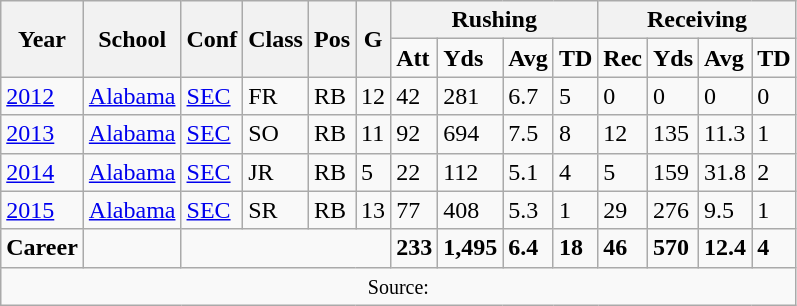<table class="wikitable">
<tr>
<th rowspan="2">Year</th>
<th rowspan="2">School</th>
<th rowspan="2">Conf</th>
<th rowspan="2">Class</th>
<th rowspan="2">Pos</th>
<th rowspan="2">G</th>
<th colspan="4" style="font-weight:bold;">Rushing</th>
<th colspan="4" style="font-weight:bold;">Receiving</th>
</tr>
<tr>
<td style="font-weight:bold;">Att</td>
<td style="font-weight:bold;">Yds</td>
<td style="font-weight:bold;">Avg</td>
<td style="font-weight:bold;">TD</td>
<td style="font-weight:bold;">Rec</td>
<td style="font-weight:bold;">Yds</td>
<td style="font-weight:bold;">Avg</td>
<td style="font-weight:bold;">TD</td>
</tr>
<tr>
<td><a href='#'>2012</a></td>
<td><a href='#'>Alabama</a></td>
<td><a href='#'>SEC</a></td>
<td>FR</td>
<td>RB</td>
<td>12</td>
<td>42</td>
<td>281</td>
<td>6.7</td>
<td>5</td>
<td>0</td>
<td>0</td>
<td>0</td>
<td>0</td>
</tr>
<tr>
<td><a href='#'>2013</a></td>
<td><a href='#'>Alabama</a></td>
<td><a href='#'>SEC</a></td>
<td>SO</td>
<td>RB</td>
<td>11</td>
<td>92</td>
<td>694</td>
<td>7.5</td>
<td>8</td>
<td>12</td>
<td>135</td>
<td>11.3</td>
<td>1</td>
</tr>
<tr>
<td><a href='#'>2014</a></td>
<td><a href='#'>Alabama</a></td>
<td><a href='#'>SEC</a></td>
<td>JR</td>
<td>RB</td>
<td>5</td>
<td>22</td>
<td>112</td>
<td>5.1</td>
<td>4</td>
<td>5</td>
<td>159</td>
<td>31.8</td>
<td>2</td>
</tr>
<tr>
<td><a href='#'>2015</a></td>
<td><a href='#'>Alabama</a></td>
<td><a href='#'>SEC</a></td>
<td>SR</td>
<td>RB</td>
<td>13</td>
<td>77</td>
<td>408</td>
<td>5.3</td>
<td>1</td>
<td>29</td>
<td>276</td>
<td>9.5</td>
<td>1</td>
</tr>
<tr>
<td style="font-weight:bold;">Career</td>
<td style="font-weight:bold;"></td>
<td colspan="4" style="font-weight:bold;"></td>
<td style="font-weight:bold;">233</td>
<td style="font-weight:bold;">1,495</td>
<td style="font-weight:bold;">6.4</td>
<td style="font-weight:bold;">18</td>
<td style="font-weight:bold;">46</td>
<td style="font-weight:bold;">570</td>
<td style="font-weight:bold;">12.4</td>
<td style="font-weight:bold;">4</td>
</tr>
<tr>
<td colspan="14" align=center><small>Source: </small></td>
</tr>
</table>
